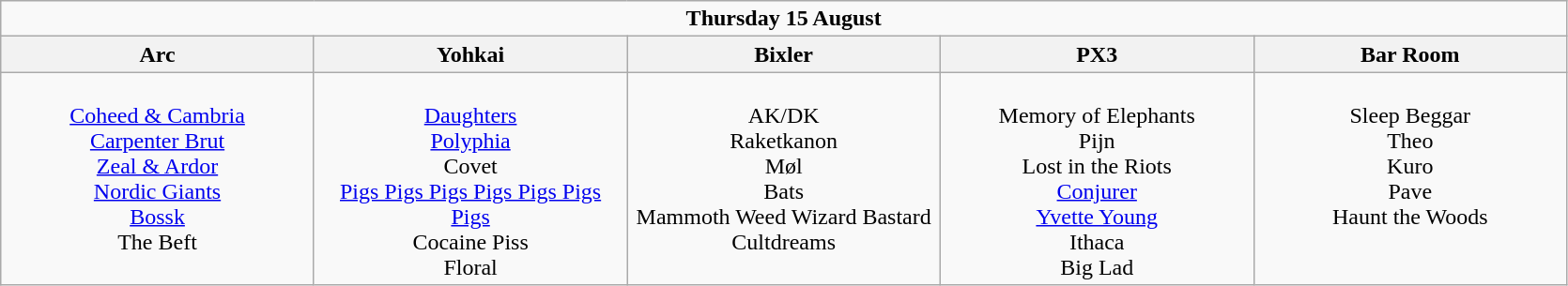<table class="wikitable">
<tr>
<td colspan="5" style="text-align:center;"><strong>Thursday 15 August</strong></td>
</tr>
<tr>
<th>Arc</th>
<th>Yohkai</th>
<th>Bixler</th>
<th>PX3</th>
<th>Bar Room</th>
</tr>
<tr>
<td style="text-align:center; vertical-align:top; width:215px;"><br><a href='#'>Coheed & Cambria</a><br>
<a href='#'>Carpenter Brut</a><br>
<a href='#'>Zeal & Ardor</a><br>
<a href='#'>Nordic Giants</a><br>
<a href='#'>Bossk</a><br>
The Beft</td>
<td style="text-align:center; vertical-align:top; width:215px;"><br><a href='#'>Daughters</a><br>
<a href='#'>Polyphia</a><br>
Covet<br>
<a href='#'>Pigs Pigs Pigs Pigs Pigs Pigs Pigs</a><br>
Cocaine Piss<br>
Floral<br></td>
<td style="text-align:center; vertical-align:top; width:215px;"><br>AK/DK<br>
Raketkanon<br>
Møl<br>
Bats<br>
Mammoth Weed Wizard Bastard<br>
Cultdreams<br></td>
<td style="text-align:center; vertical-align:top; width:215px;"><br>Memory of Elephants<br>
Pijn<br>
Lost in the Riots<br>
<a href='#'>Conjurer</a><br>
<a href='#'>Yvette Young</a><br>
Ithaca<br>
Big Lad<br></td>
<td style="text-align:center; vertical-align:top; width:215px;"><br>Sleep Beggar<br>
Theo<br>
Kuro<br>
Pave<br>
Haunt the Woods<br></td>
</tr>
</table>
